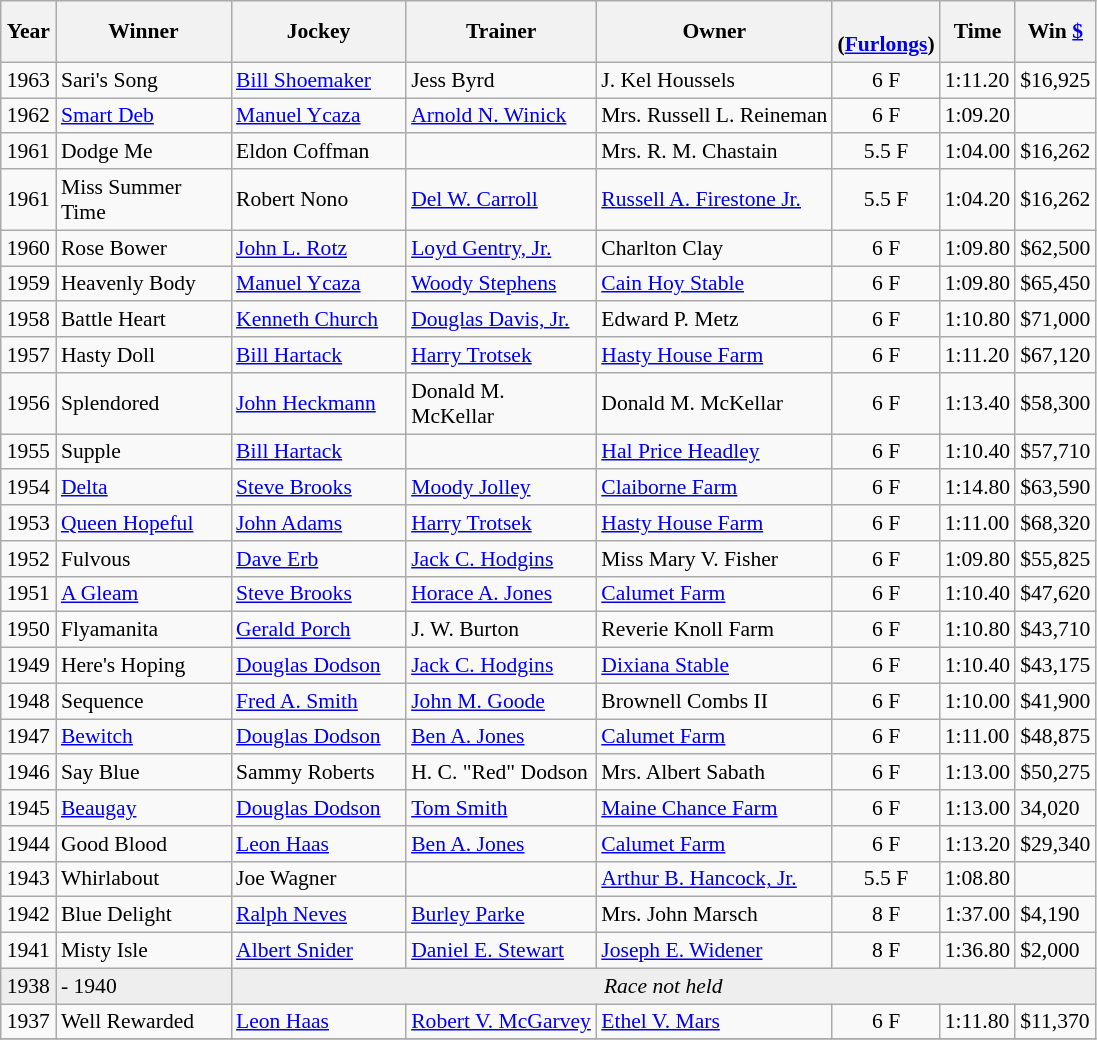<table class="wikitable sortable" style="font-size:90%">
<tr>
<th style="width:30px">Year</th>
<th style="width:110px">Winner</th>
<th style="width:110px">Jockey</th>
<th style="width:120px">Trainer</th>
<th>Owner<br></th>
<th style="width:25px"><br> <span>(<a href='#'>Furlongs</a>)</span></th>
<th style="width:25px">Time</th>
<th style="width:35px">Win <a href='#'>$</a></th>
</tr>
<tr>
<td align=center>1963</td>
<td>Sari's Song</td>
<td><a href='#'>Bill Shoemaker</a></td>
<td>Jess Byrd</td>
<td>J. Kel Houssels</td>
<td align=center>6 F</td>
<td>1:11.20</td>
<td>$16,925</td>
</tr>
<tr>
<td align=center>1962</td>
<td><a href='#'>Smart Deb</a></td>
<td><a href='#'>Manuel Ycaza</a></td>
<td><a href='#'>Arnold N. Winick</a></td>
<td>Mrs. Russell L. Reineman</td>
<td align=center>6 F</td>
<td>1:09.20</td>
<td></td>
</tr>
<tr>
<td align=center>1961</td>
<td>Dodge Me</td>
<td>Eldon Coffman</td>
<td></td>
<td>Mrs. R. M. Chastain</td>
<td align=center>5.5 F</td>
<td>1:04.00</td>
<td>$16,262</td>
</tr>
<tr>
<td align=center>1961</td>
<td>Miss Summer Time</td>
<td>Robert Nono</td>
<td><a href='#'>Del W. Carroll</a></td>
<td><a href='#'>Russell A. Firestone Jr.</a></td>
<td align=center>5.5 F</td>
<td>1:04.20</td>
<td>$16,262</td>
</tr>
<tr>
<td align=center>1960</td>
<td>Rose Bower</td>
<td><a href='#'>John L. Rotz</a></td>
<td><a href='#'>Loyd Gentry, Jr.</a></td>
<td>Charlton Clay</td>
<td align=center>6 F</td>
<td>1:09.80</td>
<td>$62,500</td>
</tr>
<tr>
<td align=center>1959</td>
<td>Heavenly Body</td>
<td><a href='#'>Manuel Ycaza</a></td>
<td><a href='#'>Woody Stephens</a></td>
<td><a href='#'>Cain Hoy Stable</a></td>
<td align=center>6 F</td>
<td>1:09.80</td>
<td>$65,450</td>
</tr>
<tr>
<td align=center>1958</td>
<td>Battle Heart</td>
<td><a href='#'>Kenneth Church</a></td>
<td><a href='#'>Douglas Davis, Jr.</a></td>
<td>Edward P. Metz</td>
<td align=center>6 F</td>
<td>1:10.80</td>
<td>$71,000</td>
</tr>
<tr>
<td align=center>1957</td>
<td>Hasty Doll</td>
<td><a href='#'>Bill Hartack</a></td>
<td><a href='#'>Harry Trotsek</a></td>
<td><a href='#'>Hasty House Farm</a></td>
<td align=center>6 F</td>
<td>1:11.20</td>
<td>$67,120</td>
</tr>
<tr>
<td align=center>1956</td>
<td>Splendored</td>
<td><a href='#'>John Heckmann</a></td>
<td>Donald M. McKellar</td>
<td>Donald M. McKellar</td>
<td align=center>6 F</td>
<td>1:13.40</td>
<td>$58,300</td>
</tr>
<tr>
<td align=center>1955</td>
<td>Supple</td>
<td><a href='#'>Bill Hartack</a></td>
<td></td>
<td><a href='#'>Hal Price Headley</a></td>
<td align=center>6 F</td>
<td>1:10.40</td>
<td>$57,710</td>
</tr>
<tr>
<td align=center>1954</td>
<td><a href='#'>Delta</a></td>
<td><a href='#'>Steve Brooks</a></td>
<td><a href='#'>Moody Jolley</a></td>
<td><a href='#'>Claiborne Farm</a></td>
<td align=center>6 F</td>
<td>1:14.80</td>
<td>$63,590</td>
</tr>
<tr>
<td align=center>1953</td>
<td><a href='#'>Queen Hopeful</a></td>
<td><a href='#'>John Adams</a></td>
<td><a href='#'>Harry Trotsek</a></td>
<td><a href='#'>Hasty House Farm</a></td>
<td align=center>6 F</td>
<td>1:11.00</td>
<td>$68,320</td>
</tr>
<tr>
<td align=center>1952</td>
<td>Fulvous</td>
<td><a href='#'>Dave Erb</a></td>
<td><a href='#'>Jack C. Hodgins</a></td>
<td>Miss Mary V. Fisher</td>
<td align=center>6 F</td>
<td>1:09.80</td>
<td>$55,825</td>
</tr>
<tr>
<td align=center>1951</td>
<td><a href='#'>A Gleam</a></td>
<td><a href='#'>Steve Brooks</a></td>
<td><a href='#'>Horace A. Jones</a></td>
<td><a href='#'>Calumet Farm</a></td>
<td align=center>6 F</td>
<td>1:10.40</td>
<td>$47,620</td>
</tr>
<tr>
<td align=center>1950</td>
<td>Flyamanita</td>
<td><a href='#'>Gerald Porch</a></td>
<td>J. W. Burton</td>
<td>Reverie Knoll Farm</td>
<td align=center>6 F</td>
<td>1:10.80</td>
<td>$43,710</td>
</tr>
<tr>
<td align=center>1949</td>
<td>Here's Hoping</td>
<td><a href='#'>Douglas Dodson</a></td>
<td><a href='#'>Jack C. Hodgins</a></td>
<td><a href='#'>Dixiana Stable</a></td>
<td align=center>6 F</td>
<td>1:10.40</td>
<td>$43,175</td>
</tr>
<tr>
<td align=center>1948</td>
<td>Sequence</td>
<td><a href='#'>Fred A. Smith</a></td>
<td><a href='#'>John M. Goode</a></td>
<td>Brownell Combs II</td>
<td align=center>6 F</td>
<td>1:10.00</td>
<td>$41,900</td>
</tr>
<tr>
<td align=center>1947</td>
<td><a href='#'>Bewitch</a></td>
<td><a href='#'>Douglas Dodson</a></td>
<td><a href='#'>Ben A. Jones</a></td>
<td><a href='#'>Calumet Farm</a></td>
<td align=center>6 F</td>
<td>1:11.00</td>
<td>$48,875</td>
</tr>
<tr>
<td align=center>1946</td>
<td>Say Blue</td>
<td>Sammy Roberts</td>
<td>H. C. "Red" Dodson</td>
<td>Mrs. Albert Sabath</td>
<td align=center>6 F</td>
<td>1:13.00</td>
<td>$50,275</td>
</tr>
<tr>
<td align=center>1945</td>
<td><a href='#'>Beaugay</a></td>
<td><a href='#'>Douglas Dodson</a></td>
<td><a href='#'>Tom Smith</a></td>
<td><a href='#'>Maine Chance Farm</a></td>
<td align=center>6 F</td>
<td>1:13.00</td>
<td>34,020</td>
</tr>
<tr>
<td align=center>1944</td>
<td>Good Blood</td>
<td><a href='#'>Leon Haas</a></td>
<td><a href='#'>Ben A. Jones</a></td>
<td><a href='#'>Calumet Farm</a></td>
<td align=center>6 F</td>
<td>1:13.20</td>
<td>$29,340</td>
</tr>
<tr>
<td align=center>1943</td>
<td>Whirlabout</td>
<td>Joe Wagner</td>
<td></td>
<td><a href='#'>Arthur B. Hancock, Jr.</a></td>
<td align=center>5.5 F</td>
<td>1:08.80</td>
<td></td>
</tr>
<tr>
<td align=center>1942</td>
<td>Blue Delight</td>
<td><a href='#'>Ralph Neves</a></td>
<td><a href='#'>Burley Parke</a></td>
<td>Mrs. John Marsch</td>
<td align=center>8 F</td>
<td>1:37.00</td>
<td>$4,190</td>
</tr>
<tr>
<td align=center>1941</td>
<td>Misty Isle</td>
<td><a href='#'>Albert Snider</a></td>
<td><a href='#'>Daniel E. Stewart</a></td>
<td><a href='#'>Joseph E. Widener</a></td>
<td align=center>8 F</td>
<td>1:36.80</td>
<td>$2,000</td>
</tr>
<tr bgcolor="#eeeeee">
<td align=center>1938</td>
<td>- 1940</td>
<td align=center  colspan=8><em>Race not held</em></td>
</tr>
<tr>
<td align=center>1937</td>
<td>Well Rewarded</td>
<td><a href='#'>Leon Haas</a></td>
<td><a href='#'>Robert V. McGarvey</a></td>
<td><a href='#'>Ethel V. Mars</a></td>
<td align=center>6 F</td>
<td>1:11.80</td>
<td>$11,370</td>
</tr>
<tr>
</tr>
</table>
